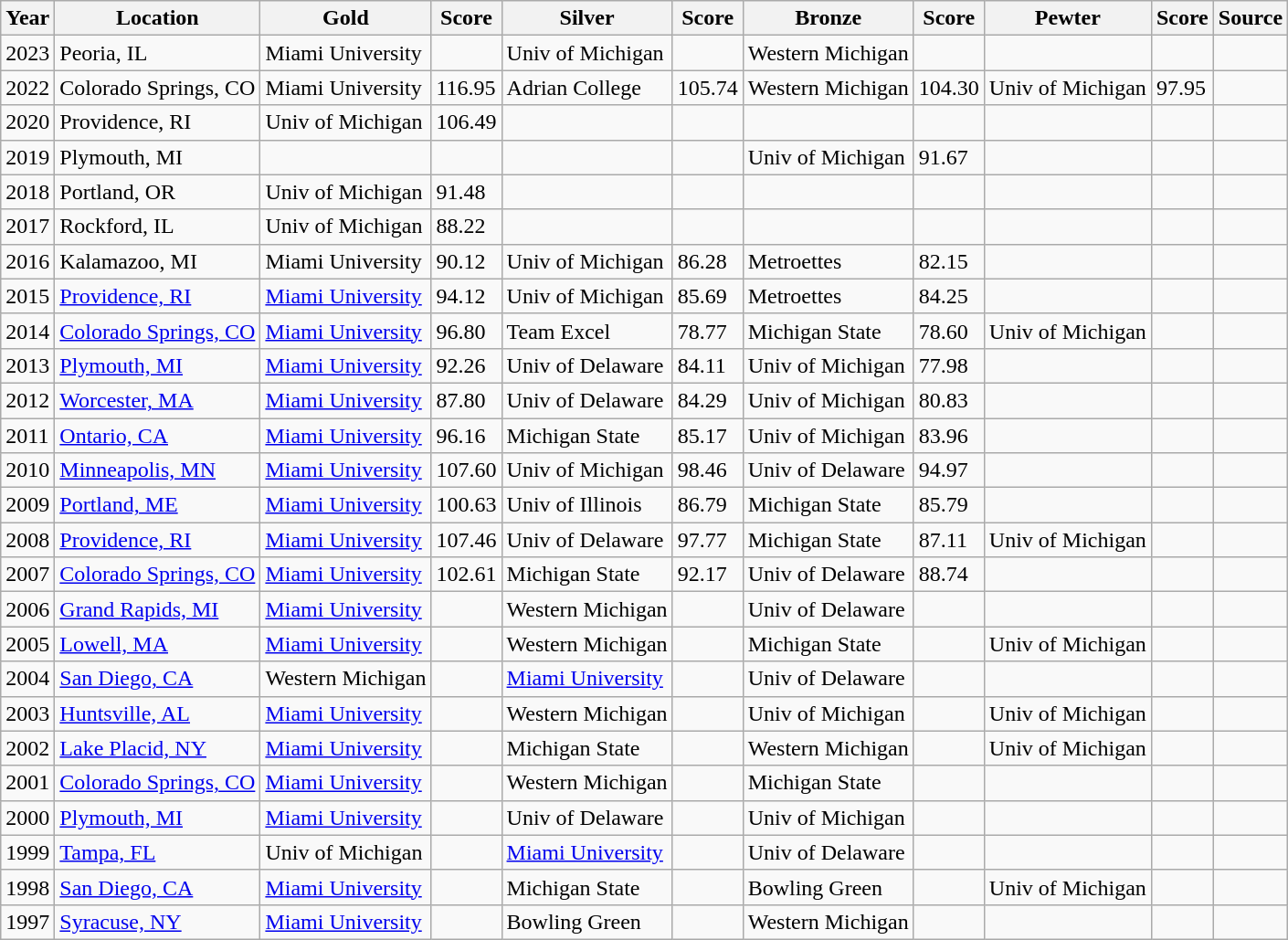<table class="wikitable sortable">
<tr>
<th>Year</th>
<th>Location</th>
<th>Gold</th>
<th>Score</th>
<th>Silver</th>
<th>Score</th>
<th>Bronze</th>
<th>Score</th>
<th>Pewter</th>
<th>Score</th>
<th>Source</th>
</tr>
<tr>
<td>2023</td>
<td>Peoria, IL</td>
<td>Miami University</td>
<td></td>
<td>Univ of Michigan</td>
<td></td>
<td>Western Michigan</td>
<td></td>
<td></td>
<td></td>
<td></td>
</tr>
<tr>
<td>2022</td>
<td>Colorado Springs, CO</td>
<td>Miami University</td>
<td>116.95</td>
<td>Adrian College</td>
<td>105.74</td>
<td>Western Michigan</td>
<td>104.30</td>
<td>Univ of Michigan</td>
<td>97.95</td>
<td></td>
</tr>
<tr>
<td>2020</td>
<td>Providence, RI</td>
<td>Univ of Michigan</td>
<td>106.49</td>
<td></td>
<td></td>
<td></td>
<td></td>
<td></td>
<td></td>
<td></td>
</tr>
<tr>
<td>2019</td>
<td>Plymouth, MI</td>
<td></td>
<td></td>
<td></td>
<td></td>
<td>Univ of Michigan</td>
<td>91.67</td>
<td></td>
<td></td>
<td></td>
</tr>
<tr>
<td>2018</td>
<td>Portland, OR</td>
<td>Univ of Michigan</td>
<td>91.48</td>
<td></td>
<td></td>
<td></td>
<td></td>
<td></td>
<td></td>
<td></td>
</tr>
<tr>
<td>2017</td>
<td>Rockford, IL</td>
<td>Univ of Michigan</td>
<td>88.22</td>
<td></td>
<td></td>
<td></td>
<td></td>
<td></td>
<td></td>
<td></td>
</tr>
<tr>
<td>2016</td>
<td>Kalamazoo, MI</td>
<td>Miami University</td>
<td>90.12</td>
<td>Univ of Michigan</td>
<td>86.28</td>
<td>Metroettes</td>
<td>82.15</td>
<td></td>
<td></td>
<td></td>
</tr>
<tr>
<td>2015</td>
<td><a href='#'>Providence, RI</a></td>
<td><a href='#'>Miami University</a></td>
<td>94.12</td>
<td>Univ of Michigan</td>
<td>85.69</td>
<td>Metroettes</td>
<td>84.25</td>
<td></td>
<td></td>
<td></td>
</tr>
<tr>
<td>2014</td>
<td><a href='#'>Colorado Springs, CO</a></td>
<td><a href='#'>Miami University</a></td>
<td>96.80</td>
<td>Team Excel</td>
<td>78.77</td>
<td>Michigan State</td>
<td>78.60</td>
<td>Univ of Michigan</td>
<td></td>
<td></td>
</tr>
<tr>
<td>2013</td>
<td><a href='#'>Plymouth, MI</a></td>
<td><a href='#'>Miami University</a></td>
<td>92.26</td>
<td>Univ of Delaware</td>
<td>84.11</td>
<td>Univ of Michigan</td>
<td>77.98</td>
<td></td>
<td></td>
<td style="text-align:center;"></td>
</tr>
<tr>
<td>2012</td>
<td><a href='#'>Worcester, MA</a></td>
<td><a href='#'>Miami University</a></td>
<td>87.80</td>
<td>Univ of Delaware</td>
<td>84.29</td>
<td>Univ of Michigan</td>
<td>80.83</td>
<td></td>
<td></td>
<td></td>
</tr>
<tr>
<td>2011</td>
<td><a href='#'>Ontario, CA</a></td>
<td><a href='#'>Miami University</a></td>
<td>96.16</td>
<td>Michigan State</td>
<td>85.17</td>
<td>Univ of Michigan</td>
<td>83.96</td>
<td></td>
<td></td>
<td></td>
</tr>
<tr>
<td>2010</td>
<td><a href='#'>Minneapolis, MN</a></td>
<td><a href='#'>Miami University</a></td>
<td>107.60</td>
<td>Univ of Michigan</td>
<td>98.46</td>
<td>Univ of Delaware</td>
<td>94.97</td>
<td></td>
<td></td>
<td></td>
</tr>
<tr>
<td>2009</td>
<td><a href='#'>Portland, ME</a></td>
<td><a href='#'>Miami University</a></td>
<td>100.63</td>
<td>Univ of Illinois</td>
<td>86.79</td>
<td>Michigan State</td>
<td>85.79</td>
<td></td>
<td></td>
<td></td>
</tr>
<tr>
<td>2008</td>
<td><a href='#'>Providence, RI</a></td>
<td><a href='#'>Miami University</a></td>
<td>107.46</td>
<td>Univ of Delaware</td>
<td>97.77</td>
<td>Michigan State</td>
<td>87.11</td>
<td>Univ of Michigan</td>
<td></td>
<td></td>
</tr>
<tr>
<td>2007</td>
<td><a href='#'>Colorado Springs, CO</a></td>
<td><a href='#'>Miami University</a></td>
<td>102.61</td>
<td>Michigan State</td>
<td>92.17</td>
<td>Univ of Delaware</td>
<td>88.74</td>
<td></td>
<td></td>
<td></td>
</tr>
<tr>
<td>2006</td>
<td><a href='#'>Grand Rapids, MI</a></td>
<td><a href='#'>Miami University</a></td>
<td></td>
<td>Western Michigan</td>
<td></td>
<td>Univ of Delaware</td>
<td></td>
<td></td>
<td></td>
<td></td>
</tr>
<tr>
<td>2005</td>
<td><a href='#'>Lowell, MA</a></td>
<td><a href='#'>Miami University</a></td>
<td></td>
<td>Western Michigan</td>
<td></td>
<td>Michigan State</td>
<td></td>
<td>Univ of Michigan</td>
<td></td>
<td></td>
</tr>
<tr>
<td>2004</td>
<td><a href='#'>San Diego, CA</a></td>
<td>Western Michigan</td>
<td></td>
<td><a href='#'>Miami University</a></td>
<td></td>
<td>Univ of Delaware</td>
<td></td>
<td></td>
<td></td>
<td></td>
</tr>
<tr>
<td>2003</td>
<td><a href='#'>Huntsville, AL</a></td>
<td><a href='#'>Miami University</a></td>
<td></td>
<td>Western Michigan</td>
<td></td>
<td>Univ of Michigan</td>
<td></td>
<td>Univ of Michigan</td>
<td></td>
<td></td>
</tr>
<tr>
<td>2002</td>
<td><a href='#'>Lake Placid, NY</a></td>
<td><a href='#'>Miami University</a></td>
<td></td>
<td>Michigan State</td>
<td></td>
<td>Western Michigan</td>
<td></td>
<td>Univ of Michigan</td>
<td></td>
<td></td>
</tr>
<tr>
<td>2001</td>
<td><a href='#'>Colorado Springs, CO</a></td>
<td><a href='#'>Miami University</a></td>
<td></td>
<td>Western Michigan</td>
<td></td>
<td>Michigan State</td>
<td></td>
<td></td>
<td></td>
<td></td>
</tr>
<tr>
<td>2000</td>
<td><a href='#'>Plymouth, MI</a></td>
<td><a href='#'>Miami University</a></td>
<td></td>
<td>Univ of Delaware</td>
<td></td>
<td>Univ of Michigan</td>
<td></td>
<td></td>
<td></td>
<td></td>
</tr>
<tr>
<td>1999</td>
<td><a href='#'>Tampa, FL</a></td>
<td>Univ of Michigan</td>
<td></td>
<td><a href='#'>Miami University</a></td>
<td></td>
<td>Univ of Delaware</td>
<td></td>
<td></td>
<td></td>
<td></td>
</tr>
<tr>
<td>1998</td>
<td><a href='#'>San Diego, CA</a></td>
<td><a href='#'>Miami University</a></td>
<td></td>
<td>Michigan State</td>
<td></td>
<td>Bowling Green</td>
<td></td>
<td>Univ of Michigan</td>
<td></td>
<td></td>
</tr>
<tr>
<td>1997</td>
<td><a href='#'>Syracuse, NY</a></td>
<td><a href='#'>Miami University</a></td>
<td></td>
<td>Bowling Green</td>
<td></td>
<td>Western Michigan</td>
<td></td>
<td></td>
<td></td>
<td></td>
</tr>
</table>
